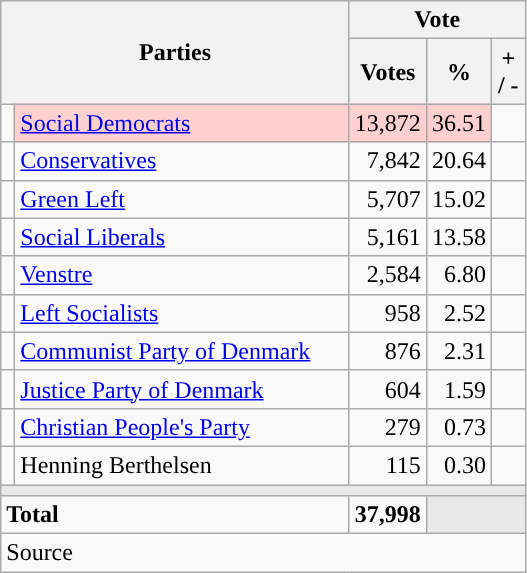<table class="wikitable" style="text-align:right;">
<tr>
<th style="text-align:centre;" rowspan="2" colspan="2" width="225">Parties</th>
<th colspan="3">Vote</th>
</tr>
<tr>
<th width="15">Votes</th>
<th width="15">%</th>
<th width="15">+ / -</th>
</tr>
<tr>
<td width="2" style="color:inherit;background:"></td>
<td bgcolor=#fbd0ce  align="left"><a href='#'>Social Democrats</a></td>
<td bgcolor=#fbd0ce>13,872</td>
<td bgcolor=#fbd0ce>36.51</td>
<td></td>
</tr>
<tr>
<td width="2" style="color:inherit;background:"></td>
<td align="left"><a href='#'>Conservatives</a></td>
<td>7,842</td>
<td>20.64</td>
<td></td>
</tr>
<tr>
<td width="2" style="color:inherit;background:"></td>
<td align="left"><a href='#'>Green Left</a></td>
<td>5,707</td>
<td>15.02</td>
<td></td>
</tr>
<tr>
<td width="2" style="color:inherit;background:"></td>
<td align="left"><a href='#'>Social Liberals</a></td>
<td>5,161</td>
<td>13.58</td>
<td></td>
</tr>
<tr>
<td width="2" style="color:inherit;background:"></td>
<td align="left"><a href='#'>Venstre</a></td>
<td>2,584</td>
<td>6.80</td>
<td></td>
</tr>
<tr>
<td width="2" style="color:inherit;background:"></td>
<td align="left"><a href='#'>Left Socialists</a></td>
<td>958</td>
<td>2.52</td>
<td></td>
</tr>
<tr>
<td width="2" style="color:inherit;background:"></td>
<td align="left"><a href='#'>Communist Party of Denmark</a></td>
<td>876</td>
<td>2.31</td>
<td></td>
</tr>
<tr>
<td width="2" style="color:inherit;background:"></td>
<td align="left"><a href='#'>Justice Party of Denmark</a></td>
<td>604</td>
<td>1.59</td>
<td></td>
</tr>
<tr>
<td width="2" style="color:inherit;background:"></td>
<td align="left"><a href='#'>Christian People's Party</a></td>
<td>279</td>
<td>0.73</td>
<td></td>
</tr>
<tr>
<td width="2" style="color:inherit;background:"></td>
<td align="left">Henning Berthelsen</td>
<td>115</td>
<td>0.30</td>
<td></td>
</tr>
<tr>
<td colspan="7" bgcolor="#E9E9E9"></td>
</tr>
<tr>
<td align="left" colspan="2"><strong>Total</strong></td>
<td><strong>37,998</strong></td>
<td bgcolor="#E9E9E9" colspan="2"></td>
</tr>
<tr>
<td align="left" colspan="6">Source</td>
</tr>
</table>
